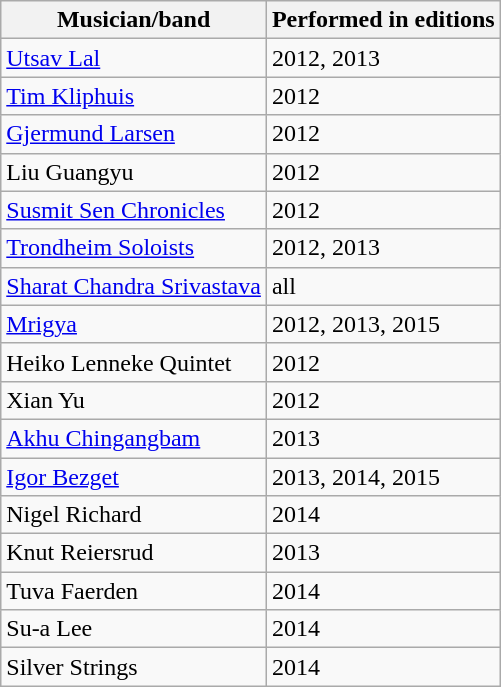<table class="wikitable">
<tr>
<th>Musician/band</th>
<th>Performed in editions</th>
</tr>
<tr>
<td><a href='#'>Utsav Lal</a></td>
<td>2012, 2013</td>
</tr>
<tr>
<td><a href='#'>Tim Kliphuis</a></td>
<td>2012</td>
</tr>
<tr>
<td><a href='#'>Gjermund Larsen</a></td>
<td>2012</td>
</tr>
<tr>
<td>Liu Guangyu</td>
<td>2012</td>
</tr>
<tr>
<td><a href='#'>Susmit Sen Chronicles</a></td>
<td>2012</td>
</tr>
<tr>
<td><a href='#'>Trondheim Soloists</a></td>
<td>2012, 2013</td>
</tr>
<tr>
<td><a href='#'>Sharat Chandra Srivastava</a></td>
<td>all</td>
</tr>
<tr>
<td><a href='#'>Mrigya</a></td>
<td>2012, 2013, 2015</td>
</tr>
<tr>
<td>Heiko Lenneke Quintet</td>
<td>2012</td>
</tr>
<tr>
<td>Xian Yu</td>
<td>2012</td>
</tr>
<tr>
<td><a href='#'>Akhu Chingangbam</a></td>
<td>2013</td>
</tr>
<tr>
<td><a href='#'>Igor Bezget</a></td>
<td>2013, 2014, 2015</td>
</tr>
<tr>
<td>Nigel Richard</td>
<td>2014</td>
</tr>
<tr>
<td>Knut Reiersrud</td>
<td>2013</td>
</tr>
<tr>
<td>Tuva Faerden</td>
<td>2014</td>
</tr>
<tr>
<td>Su-a Lee</td>
<td>2014</td>
</tr>
<tr>
<td>Silver Strings</td>
<td>2014</td>
</tr>
</table>
